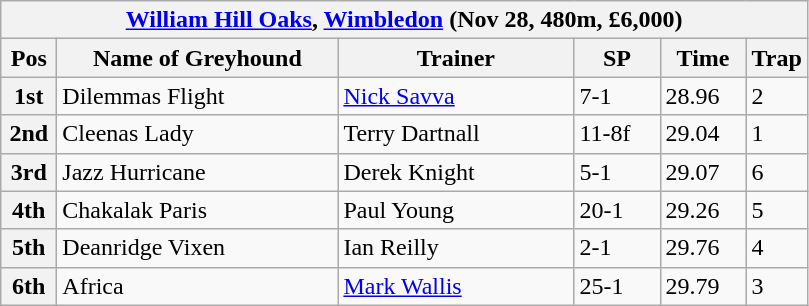<table class="wikitable">
<tr>
<th colspan="6"><a href='#'>William Hill Oaks</a>, <a href='#'>Wimbledon</a> (Nov 28, 480m, £6,000)</th>
</tr>
<tr>
<th width=30>Pos</th>
<th width=180>Name of Greyhound</th>
<th width=150>Trainer</th>
<th width=50>SP</th>
<th width=50>Time</th>
<th width=30>Trap</th>
</tr>
<tr>
<th>1st</th>
<td>Dilemmas Flight</td>
<td><a href='#'>Nick Savva</a></td>
<td>7-1</td>
<td>28.96</td>
<td>2</td>
</tr>
<tr>
<th>2nd</th>
<td>Cleenas Lady</td>
<td>Terry Dartnall</td>
<td>11-8f</td>
<td>29.04</td>
<td>1</td>
</tr>
<tr>
<th>3rd</th>
<td>Jazz Hurricane</td>
<td>Derek Knight</td>
<td>5-1</td>
<td>29.07</td>
<td>6</td>
</tr>
<tr>
<th>4th</th>
<td>Chakalak Paris</td>
<td>Paul Young</td>
<td>20-1</td>
<td>29.26</td>
<td>5</td>
</tr>
<tr>
<th>5th</th>
<td>Deanridge Vixen</td>
<td>Ian Reilly</td>
<td>2-1</td>
<td>29.76</td>
<td>4</td>
</tr>
<tr>
<th>6th</th>
<td>Africa</td>
<td><a href='#'>Mark Wallis</a></td>
<td>25-1</td>
<td>29.79</td>
<td>3</td>
</tr>
</table>
